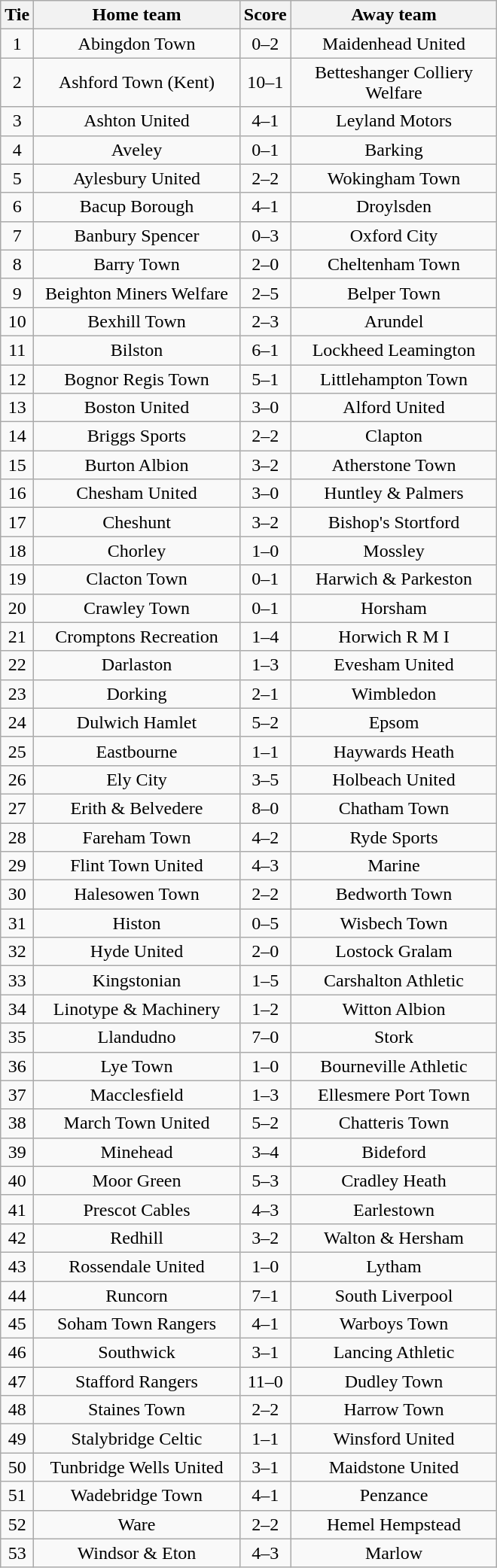<table class="wikitable" style="text-align:center;">
<tr>
<th width=20>Tie</th>
<th width=175>Home team</th>
<th width=20>Score</th>
<th width=175>Away team</th>
</tr>
<tr>
<td>1</td>
<td>Abingdon Town</td>
<td>0–2</td>
<td>Maidenhead United</td>
</tr>
<tr>
<td>2</td>
<td>Ashford Town (Kent)</td>
<td>10–1</td>
<td>Betteshanger Colliery Welfare</td>
</tr>
<tr>
<td>3</td>
<td>Ashton United</td>
<td>4–1</td>
<td>Leyland Motors</td>
</tr>
<tr>
<td>4</td>
<td>Aveley</td>
<td>0–1</td>
<td>Barking</td>
</tr>
<tr>
<td>5</td>
<td>Aylesbury United</td>
<td>2–2</td>
<td>Wokingham Town</td>
</tr>
<tr>
<td>6</td>
<td>Bacup Borough</td>
<td>4–1</td>
<td>Droylsden</td>
</tr>
<tr>
<td>7</td>
<td>Banbury Spencer</td>
<td>0–3</td>
<td>Oxford City</td>
</tr>
<tr>
<td>8</td>
<td>Barry Town</td>
<td>2–0</td>
<td>Cheltenham Town</td>
</tr>
<tr>
<td>9</td>
<td>Beighton Miners Welfare</td>
<td>2–5</td>
<td>Belper Town</td>
</tr>
<tr>
<td>10</td>
<td>Bexhill Town</td>
<td>2–3</td>
<td>Arundel</td>
</tr>
<tr>
<td>11</td>
<td>Bilston</td>
<td>6–1</td>
<td>Lockheed Leamington</td>
</tr>
<tr>
<td>12</td>
<td>Bognor Regis Town</td>
<td>5–1</td>
<td>Littlehampton Town</td>
</tr>
<tr>
<td>13</td>
<td>Boston United</td>
<td>3–0</td>
<td>Alford United</td>
</tr>
<tr>
<td>14</td>
<td>Briggs Sports</td>
<td>2–2</td>
<td>Clapton</td>
</tr>
<tr>
<td>15</td>
<td>Burton Albion</td>
<td>3–2</td>
<td>Atherstone Town</td>
</tr>
<tr>
<td>16</td>
<td>Chesham United</td>
<td>3–0</td>
<td>Huntley & Palmers</td>
</tr>
<tr>
<td>17</td>
<td>Cheshunt</td>
<td>3–2</td>
<td>Bishop's Stortford</td>
</tr>
<tr>
<td>18</td>
<td>Chorley</td>
<td>1–0</td>
<td>Mossley</td>
</tr>
<tr>
<td>19</td>
<td>Clacton Town</td>
<td>0–1</td>
<td>Harwich & Parkeston</td>
</tr>
<tr>
<td>20</td>
<td>Crawley Town</td>
<td>0–1</td>
<td>Horsham</td>
</tr>
<tr>
<td>21</td>
<td>Cromptons Recreation</td>
<td>1–4</td>
<td>Horwich R M I</td>
</tr>
<tr>
<td>22</td>
<td>Darlaston</td>
<td>1–3</td>
<td>Evesham United</td>
</tr>
<tr>
<td>23</td>
<td>Dorking</td>
<td>2–1</td>
<td>Wimbledon</td>
</tr>
<tr>
<td>24</td>
<td>Dulwich Hamlet</td>
<td>5–2</td>
<td>Epsom</td>
</tr>
<tr>
<td>25</td>
<td>Eastbourne</td>
<td>1–1</td>
<td>Haywards Heath</td>
</tr>
<tr>
<td>26</td>
<td>Ely City</td>
<td>3–5</td>
<td>Holbeach United</td>
</tr>
<tr>
<td>27</td>
<td>Erith & Belvedere</td>
<td>8–0</td>
<td>Chatham Town</td>
</tr>
<tr>
<td>28</td>
<td>Fareham Town</td>
<td>4–2</td>
<td>Ryde Sports</td>
</tr>
<tr>
<td>29</td>
<td>Flint Town United</td>
<td>4–3</td>
<td>Marine</td>
</tr>
<tr>
<td>30</td>
<td>Halesowen Town</td>
<td>2–2</td>
<td>Bedworth Town</td>
</tr>
<tr>
<td>31</td>
<td>Histon</td>
<td>0–5</td>
<td>Wisbech Town</td>
</tr>
<tr>
<td>32</td>
<td>Hyde United</td>
<td>2–0</td>
<td>Lostock Gralam</td>
</tr>
<tr>
<td>33</td>
<td>Kingstonian</td>
<td>1–5</td>
<td>Carshalton Athletic</td>
</tr>
<tr>
<td>34</td>
<td>Linotype & Machinery</td>
<td>1–2</td>
<td>Witton Albion</td>
</tr>
<tr>
<td>35</td>
<td>Llandudno</td>
<td>7–0</td>
<td>Stork</td>
</tr>
<tr>
<td>36</td>
<td>Lye Town</td>
<td>1–0</td>
<td>Bourneville Athletic</td>
</tr>
<tr>
<td>37</td>
<td>Macclesfield</td>
<td>1–3</td>
<td>Ellesmere Port Town</td>
</tr>
<tr>
<td>38</td>
<td>March Town United</td>
<td>5–2</td>
<td>Chatteris Town</td>
</tr>
<tr>
<td>39</td>
<td>Minehead</td>
<td>3–4</td>
<td>Bideford</td>
</tr>
<tr>
<td>40</td>
<td>Moor Green</td>
<td>5–3</td>
<td>Cradley Heath</td>
</tr>
<tr>
<td>41</td>
<td>Prescot Cables</td>
<td>4–3</td>
<td>Earlestown</td>
</tr>
<tr>
<td>42</td>
<td>Redhill</td>
<td>3–2</td>
<td>Walton & Hersham</td>
</tr>
<tr>
<td>43</td>
<td>Rossendale United</td>
<td>1–0</td>
<td>Lytham</td>
</tr>
<tr>
<td>44</td>
<td>Runcorn</td>
<td>7–1</td>
<td>South Liverpool</td>
</tr>
<tr>
<td>45</td>
<td>Soham Town Rangers</td>
<td>4–1</td>
<td>Warboys Town</td>
</tr>
<tr>
<td>46</td>
<td>Southwick</td>
<td>3–1</td>
<td>Lancing Athletic</td>
</tr>
<tr>
<td>47</td>
<td>Stafford Rangers</td>
<td>11–0</td>
<td>Dudley Town</td>
</tr>
<tr>
<td>48</td>
<td>Staines Town</td>
<td>2–2</td>
<td>Harrow Town</td>
</tr>
<tr>
<td>49</td>
<td>Stalybridge Celtic</td>
<td>1–1</td>
<td>Winsford United</td>
</tr>
<tr>
<td>50</td>
<td>Tunbridge Wells United</td>
<td>3–1</td>
<td>Maidstone United</td>
</tr>
<tr>
<td>51</td>
<td>Wadebridge Town</td>
<td>4–1</td>
<td>Penzance</td>
</tr>
<tr>
<td>52</td>
<td>Ware</td>
<td>2–2</td>
<td>Hemel Hempstead</td>
</tr>
<tr>
<td>53</td>
<td>Windsor & Eton</td>
<td>4–3</td>
<td>Marlow</td>
</tr>
</table>
